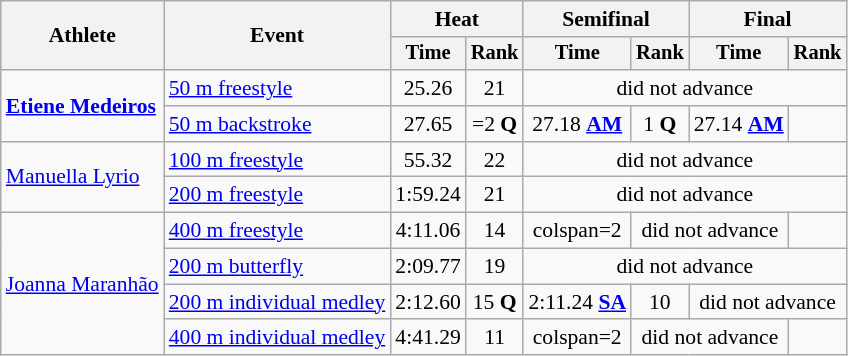<table class=wikitable style="font-size:90%">
<tr>
<th rowspan="2">Athlete</th>
<th rowspan="2">Event</th>
<th colspan="2">Heat</th>
<th colspan="2">Semifinal</th>
<th colspan="2">Final</th>
</tr>
<tr style="font-size:95%">
<th>Time</th>
<th>Rank</th>
<th>Time</th>
<th>Rank</th>
<th>Time</th>
<th>Rank</th>
</tr>
<tr align=center>
<td align=left rowspan=2><strong><a href='#'>Etiene Medeiros</a></strong></td>
<td align=left><a href='#'>50 m freestyle</a></td>
<td>25.26</td>
<td>21</td>
<td colspan=4>did not advance</td>
</tr>
<tr align=center>
<td align=left><a href='#'>50 m backstroke</a></td>
<td>27.65</td>
<td>=2 <strong>Q</strong></td>
<td>27.18 <strong><a href='#'>AM</a></strong></td>
<td>1 <strong>Q</strong></td>
<td>27.14 <strong><a href='#'>AM</a></strong></td>
<td></td>
</tr>
<tr align=center>
<td align=left rowspan=2><a href='#'>Manuella Lyrio</a></td>
<td align=left><a href='#'>100 m freestyle</a></td>
<td>55.32</td>
<td>22</td>
<td colspan=4>did not advance</td>
</tr>
<tr align=center>
<td align=left><a href='#'>200 m freestyle</a></td>
<td>1:59.24</td>
<td>21</td>
<td colspan=4>did not advance</td>
</tr>
<tr align=center>
<td align=left rowspan=4><a href='#'>Joanna Maranhão</a></td>
<td align=left><a href='#'>400 m freestyle</a></td>
<td>4:11.06</td>
<td>14</td>
<td>colspan=2 </td>
<td colspan=2>did not advance</td>
</tr>
<tr align=center>
<td align=left><a href='#'>200 m butterfly</a></td>
<td>2:09.77</td>
<td>19</td>
<td colspan=4>did not advance</td>
</tr>
<tr align=center>
<td align=left><a href='#'>200 m individual medley</a></td>
<td>2:12.60</td>
<td>15 <strong>Q</strong></td>
<td>2:11.24 <strong><a href='#'>SA</a></strong></td>
<td>10</td>
<td colspan=2>did not advance</td>
</tr>
<tr align=center>
<td align=left><a href='#'>400 m individual medley</a></td>
<td>4:41.29</td>
<td>11</td>
<td>colspan=2 </td>
<td colspan=2>did not advance</td>
</tr>
</table>
